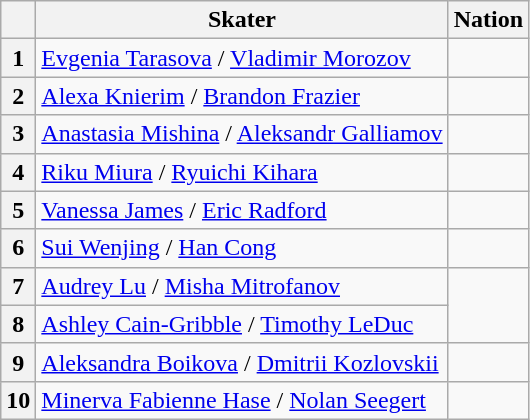<table class="wikitable sortable" style="text-align: left">
<tr>
<th scope="col"></th>
<th scope="col">Skater</th>
<th scope="col">Nation</th>
</tr>
<tr>
<th scope="row">1</th>
<td><a href='#'>Evgenia Tarasova</a> / <a href='#'>Vladimir Morozov</a></td>
<td></td>
</tr>
<tr>
<th scope="row">2</th>
<td><a href='#'>Alexa Knierim</a> / <a href='#'>Brandon Frazier</a></td>
<td></td>
</tr>
<tr>
<th scope="row">3</th>
<td><a href='#'>Anastasia Mishina</a> / <a href='#'>Aleksandr Galliamov</a></td>
<td></td>
</tr>
<tr>
<th scope="row">4</th>
<td><a href='#'>Riku Miura</a> / <a href='#'>Ryuichi Kihara</a></td>
<td></td>
</tr>
<tr>
<th scope="row">5</th>
<td><a href='#'>Vanessa James</a> / <a href='#'>Eric Radford</a></td>
<td></td>
</tr>
<tr>
<th scope="row">6</th>
<td><a href='#'>Sui Wenjing</a> / <a href='#'>Han Cong</a></td>
<td></td>
</tr>
<tr>
<th scope="row">7</th>
<td><a href='#'>Audrey Lu</a> / <a href='#'>Misha Mitrofanov</a></td>
<td rowspan="2"></td>
</tr>
<tr>
<th scope="row">8</th>
<td><a href='#'>Ashley Cain-Gribble</a> / <a href='#'>Timothy LeDuc</a></td>
</tr>
<tr>
<th scope="row">9</th>
<td><a href='#'>Aleksandra Boikova</a> / <a href='#'>Dmitrii Kozlovskii</a></td>
<td></td>
</tr>
<tr>
<th scope="row">10</th>
<td><a href='#'>Minerva Fabienne Hase</a> / <a href='#'>Nolan Seegert</a></td>
<td></td>
</tr>
</table>
